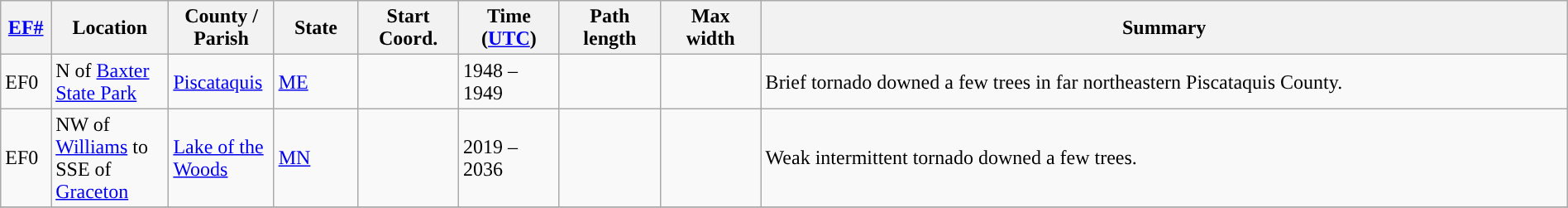<table class="wikitable sortable" style="width:100%;">
<tr>
<th scope="col" width="3%" align="center"><a href='#'>EF#</a></th>
<th scope="col" width="7%" align="center" class="unsortable">Location</th>
<th scope="col" width="6%" align="center" class="unsortable">County / Parish</th>
<th scope="col" width="5%" align="center">State</th>
<th scope="col" width="6%" align="center">Start Coord.</th>
<th scope="col" width="6%" align="center">Time (<a href='#'>UTC</a>)</th>
<th scope="col" width="6%" align="center">Path length</th>
<th scope="col" width="6%" align="center">Max width</th>
<th scope="col" width="48%" class="unsortable" align="center">Summary</th>
</tr>
<tr>
<td>EF0</td>
<td>N of <a href='#'>Baxter State Park</a></td>
<td><a href='#'>Piscataquis</a></td>
<td><a href='#'>ME</a></td>
<td></td>
<td>1948 – 1949</td>
<td></td>
<td></td>
<td>Brief tornado downed a few trees in far northeastern Piscataquis County.</td>
</tr>
<tr>
<td>EF0</td>
<td>NW of <a href='#'>Williams</a> to SSE of <a href='#'>Graceton</a></td>
<td><a href='#'>Lake of the Woods</a></td>
<td><a href='#'>MN</a></td>
<td></td>
<td>2019 – 2036</td>
<td></td>
<td></td>
<td>Weak intermittent tornado downed a few trees.</td>
</tr>
<tr>
</tr>
</table>
